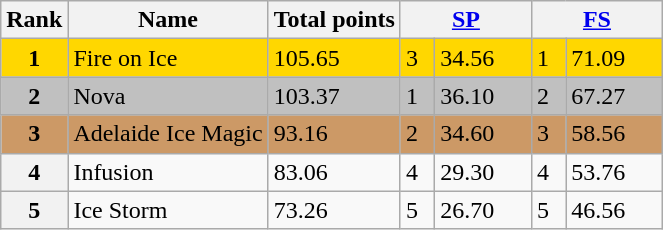<table class="wikitable sortable">
<tr>
<th>Rank</th>
<th>Name</th>
<th>Total points</th>
<th colspan="2" width="80px"><a href='#'>SP</a></th>
<th colspan="2" width="80px"><a href='#'>FS</a></th>
</tr>
<tr bgcolor="gold">
<td align="center"><strong>1</strong></td>
<td>Fire on Ice</td>
<td>105.65</td>
<td>3</td>
<td>34.56</td>
<td>1</td>
<td>71.09</td>
</tr>
<tr bgcolor="silver">
<td align="center"><strong>2</strong></td>
<td>Nova</td>
<td>103.37</td>
<td>1</td>
<td>36.10</td>
<td>2</td>
<td>67.27</td>
</tr>
<tr bgcolor="cc9966">
<td align="center"><strong>3</strong></td>
<td>Adelaide Ice Magic</td>
<td>93.16</td>
<td>2</td>
<td>34.60</td>
<td>3</td>
<td>58.56</td>
</tr>
<tr>
<th>4</th>
<td>Infusion</td>
<td>83.06</td>
<td>4</td>
<td>29.30</td>
<td>4</td>
<td>53.76</td>
</tr>
<tr>
<th>5</th>
<td>Ice Storm</td>
<td>73.26</td>
<td>5</td>
<td>26.70</td>
<td>5</td>
<td>46.56</td>
</tr>
</table>
